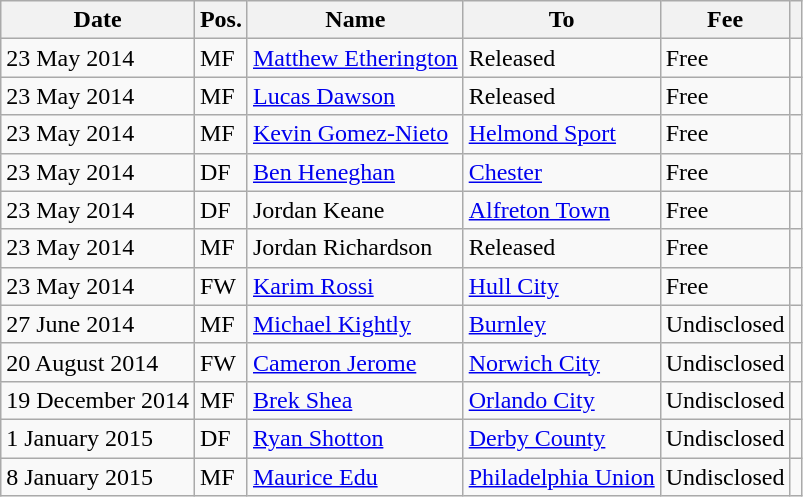<table class="wikitable">
<tr>
<th>Date</th>
<th>Pos.</th>
<th>Name</th>
<th>To</th>
<th>Fee</th>
<th></th>
</tr>
<tr>
<td>23 May 2014</td>
<td>MF</td>
<td> <a href='#'>Matthew Etherington</a></td>
<td>Released</td>
<td>Free</td>
<td></td>
</tr>
<tr>
<td>23 May 2014</td>
<td>MF</td>
<td> <a href='#'>Lucas Dawson</a></td>
<td>Released</td>
<td>Free</td>
<td></td>
</tr>
<tr>
<td>23 May 2014</td>
<td>MF</td>
<td> <a href='#'>Kevin Gomez-Nieto</a></td>
<td> <a href='#'>Helmond Sport</a></td>
<td>Free</td>
<td></td>
</tr>
<tr>
<td>23 May 2014</td>
<td>DF</td>
<td> <a href='#'>Ben Heneghan</a></td>
<td> <a href='#'>Chester</a></td>
<td>Free</td>
<td></td>
</tr>
<tr>
<td>23 May 2014</td>
<td>DF</td>
<td> Jordan Keane</td>
<td> <a href='#'>Alfreton Town</a></td>
<td>Free</td>
<td></td>
</tr>
<tr>
<td>23 May 2014</td>
<td>MF</td>
<td> Jordan Richardson</td>
<td>Released</td>
<td>Free</td>
<td></td>
</tr>
<tr>
<td>23 May 2014</td>
<td>FW</td>
<td> <a href='#'>Karim Rossi</a></td>
<td> <a href='#'>Hull City</a></td>
<td>Free</td>
<td></td>
</tr>
<tr>
<td>27 June 2014</td>
<td>MF</td>
<td> <a href='#'>Michael Kightly</a></td>
<td> <a href='#'>Burnley</a></td>
<td>Undisclosed</td>
<td></td>
</tr>
<tr>
<td>20 August 2014</td>
<td>FW</td>
<td> <a href='#'>Cameron Jerome</a></td>
<td> <a href='#'>Norwich City</a></td>
<td>Undisclosed</td>
<td></td>
</tr>
<tr>
<td>19 December 2014</td>
<td>MF</td>
<td> <a href='#'>Brek Shea</a></td>
<td> <a href='#'>Orlando City</a></td>
<td>Undisclosed</td>
<td></td>
</tr>
<tr>
<td>1 January 2015</td>
<td>DF</td>
<td> <a href='#'>Ryan Shotton</a></td>
<td> <a href='#'>Derby County</a></td>
<td>Undisclosed</td>
<td></td>
</tr>
<tr>
<td>8 January 2015</td>
<td>MF</td>
<td> <a href='#'>Maurice Edu</a></td>
<td> <a href='#'>Philadelphia Union</a></td>
<td>Undisclosed</td>
<td></td>
</tr>
</table>
